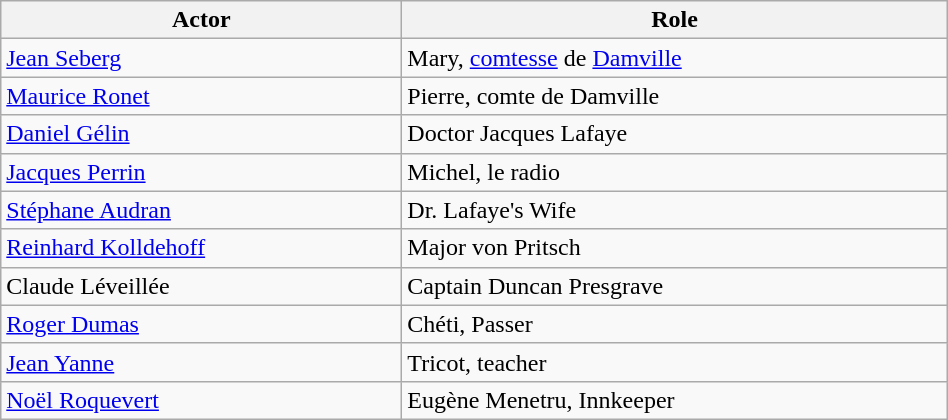<table class="wikitable" style="width:50%;">
<tr ">
<th>Actor</th>
<th>Role</th>
</tr>
<tr>
<td><a href='#'>Jean Seberg</a></td>
<td>Mary, <a href='#'>comtesse</a> de <a href='#'>Damville</a></td>
</tr>
<tr>
<td><a href='#'>Maurice Ronet</a></td>
<td>Pierre, comte de Damville</td>
</tr>
<tr>
<td><a href='#'>Daniel Gélin</a></td>
<td>Doctor Jacques Lafaye</td>
</tr>
<tr>
<td><a href='#'>Jacques Perrin</a></td>
<td>Michel, le radio</td>
</tr>
<tr>
<td><a href='#'>Stéphane Audran</a></td>
<td>Dr. Lafaye's Wife</td>
</tr>
<tr>
<td><a href='#'>Reinhard Kolldehoff</a></td>
<td>Major von Pritsch</td>
</tr>
<tr>
<td>Claude Léveillée</td>
<td>Captain Duncan Presgrave</td>
</tr>
<tr>
<td><a href='#'>Roger Dumas</a></td>
<td>Chéti, Passer</td>
</tr>
<tr>
<td><a href='#'>Jean Yanne</a></td>
<td>Tricot, teacher</td>
</tr>
<tr>
<td><a href='#'>Noël Roquevert</a></td>
<td>Eugène Menetru, Innkeeper</td>
</tr>
</table>
